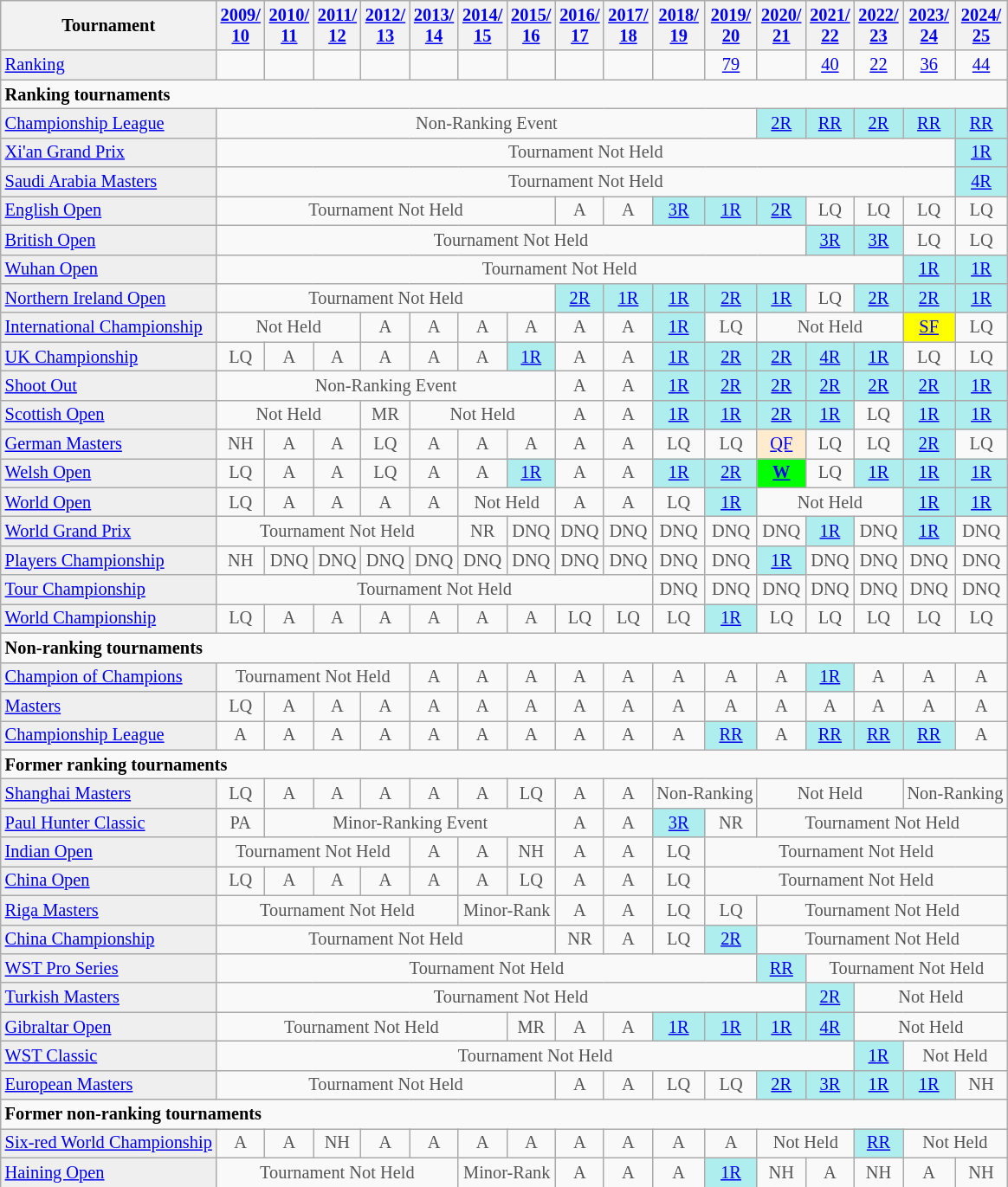<table class="wikitable" style="font-size:85%;">
<tr>
<th>Tournament</th>
<th><a href='#'>2009/<br>10</a></th>
<th><a href='#'>2010/<br>11</a></th>
<th><a href='#'>2011/<br>12</a></th>
<th><a href='#'>2012/<br>13</a></th>
<th><a href='#'>2013/<br>14</a></th>
<th><a href='#'>2014/<br>15</a></th>
<th><a href='#'>2015/<br>16</a></th>
<th><a href='#'>2016/<br>17</a></th>
<th><a href='#'>2017/<br>18</a></th>
<th><a href='#'>2018/<br>19</a></th>
<th><a href='#'>2019/<br>20</a></th>
<th><a href='#'>2020/<br>21</a></th>
<th><a href='#'>2021/<br>22</a></th>
<th><a href='#'>2022/<br>23</a></th>
<th><a href='#'>2023/<br>24</a></th>
<th><a href='#'>2024/<br>25</a></th>
</tr>
<tr>
<td style="background:#EFEFEF;"><a href='#'>Ranking</a></td>
<td align="center"></td>
<td align="center"></td>
<td align="center"></td>
<td align="center"></td>
<td align="center"></td>
<td align="center"></td>
<td align="center"></td>
<td align="center"></td>
<td align="center"></td>
<td align="center"></td>
<td align="center"><a href='#'>79</a></td>
<td align="center"></td>
<td align="center"><a href='#'>40</a></td>
<td align="center"><a href='#'>22</a></td>
<td align="center"><a href='#'>36</a></td>
<td align="center"><a href='#'>44</a></td>
</tr>
<tr>
<td colspan="20"><strong>Ranking tournaments</strong></td>
</tr>
<tr>
<td style="background:#EFEFEF;"><a href='#'>Championship League</a></td>
<td align="center" colspan="11" style="color:#555555;">Non-Ranking Event</td>
<td align="center" style="background:#afeeee;"><a href='#'>2R</a></td>
<td align="center" style="background:#afeeee;"><a href='#'>RR</a></td>
<td align="center" style="background:#afeeee;"><a href='#'>2R</a></td>
<td align="center" style="background:#afeeee;"><a href='#'>RR</a></td>
<td align="center" style="background:#afeeee;"><a href='#'>RR</a></td>
</tr>
<tr>
<td style="background:#EFEFEF;"><a href='#'>Xi'an Grand Prix</a></td>
<td align="center" colspan="15" style="color:#555555;">Tournament Not Held</td>
<td align="center" style="background:#afeeee;"><a href='#'>1R</a></td>
</tr>
<tr>
<td style="background:#EFEFEF;"><a href='#'>Saudi Arabia Masters</a></td>
<td align="center" colspan="15" style="color:#555555;">Tournament Not Held</td>
<td align="center" style="background:#afeeee;"><a href='#'>4R</a></td>
</tr>
<tr>
<td style="background:#EFEFEF;"><a href='#'>English Open</a></td>
<td align="center" colspan="7" style="color:#555555;">Tournament Not Held</td>
<td align="center" style="color:#555555;">A</td>
<td align="center" style="color:#555555;">A</td>
<td align="center" style="background:#afeeee;"><a href='#'>3R</a></td>
<td align="center" style="background:#afeeee;"><a href='#'>1R</a></td>
<td align="center" style="background:#afeeee;"><a href='#'>2R</a></td>
<td align="center" style="color:#555555;">LQ</td>
<td align="center" style="color:#555555;">LQ</td>
<td align="center" style="color:#555555;">LQ</td>
<td align="center" style="color:#555555;">LQ</td>
</tr>
<tr>
<td style="background:#EFEFEF;"><a href='#'>British Open</a></td>
<td align="center" colspan="12" style="color:#555555;">Tournament Not Held</td>
<td align="center" style="background:#afeeee;"><a href='#'>3R</a></td>
<td align="center" style="background:#afeeee;"><a href='#'>3R</a></td>
<td align="center" style="color:#555555;">LQ</td>
<td align="center" style="color:#555555;">LQ</td>
</tr>
<tr>
<td style="background:#EFEFEF;"><a href='#'>Wuhan Open</a></td>
<td align="center" colspan="14" style="color:#555555;">Tournament Not Held</td>
<td align="center" style="background:#afeeee;"><a href='#'>1R</a></td>
<td align="center" style="background:#afeeee;"><a href='#'>1R</a></td>
</tr>
<tr>
<td style="background:#EFEFEF;"><a href='#'>Northern Ireland Open</a></td>
<td align="center" colspan="7" style="color:#555555;">Tournament Not Held</td>
<td align="center" style="background:#afeeee;"><a href='#'>2R</a></td>
<td align="center" style="background:#afeeee;"><a href='#'>1R</a></td>
<td align="center" style="background:#afeeee;"><a href='#'>1R</a></td>
<td align="center" style="background:#afeeee;"><a href='#'>2R</a></td>
<td align="center" style="background:#afeeee;"><a href='#'>1R</a></td>
<td align="center" style="color:#555555;">LQ</td>
<td align="center" style="background:#afeeee;"><a href='#'>2R</a></td>
<td align="center" style="background:#afeeee;"><a href='#'>2R</a></td>
<td align="center" style="background:#afeeee;"><a href='#'>1R</a></td>
</tr>
<tr>
<td style="background:#EFEFEF;"><a href='#'>International Championship</a></td>
<td align="center" colspan="3" style="color:#555555;">Not Held</td>
<td align="center" style="color:#555555;">A</td>
<td align="center" style="color:#555555;">A</td>
<td align="center" style="color:#555555;">A</td>
<td align="center" style="color:#555555;">A</td>
<td align="center" style="color:#555555;">A</td>
<td align="center" style="color:#555555;">A</td>
<td align="center" style="background:#afeeee;"><a href='#'>1R</a></td>
<td align="center" style="color:#555555;">LQ</td>
<td align="center" colspan="3" style="color:#555555;">Not Held</td>
<td align="center" style="background:yellow;"><a href='#'>SF</a></td>
<td align="center" style="color:#555555;">LQ</td>
</tr>
<tr>
<td style="background:#EFEFEF;"><a href='#'>UK Championship</a></td>
<td align="center" style="color:#555555;">LQ</td>
<td align="center" style="color:#555555;">A</td>
<td align="center" style="color:#555555;">A</td>
<td align="center" style="color:#555555;">A</td>
<td align="center" style="color:#555555;">A</td>
<td align="center" style="color:#555555;">A</td>
<td align="center" style="background:#afeeee;"><a href='#'>1R</a></td>
<td align="center" style="color:#555555;">A</td>
<td align="center" style="color:#555555;">A</td>
<td align="center" style="background:#afeeee;"><a href='#'>1R</a></td>
<td align="center" style="background:#afeeee;"><a href='#'>2R</a></td>
<td align="center" style="background:#afeeee;"><a href='#'>2R</a></td>
<td align="center" style="background:#afeeee;"><a href='#'>4R</a></td>
<td align="center" style="background:#afeeee;"><a href='#'>1R</a></td>
<td align="center" style="color:#555555;">LQ</td>
<td align="center" style="color:#555555;">LQ</td>
</tr>
<tr>
<td style="background:#EFEFEF;"><a href='#'>Shoot Out</a></td>
<td align="center" colspan="7" style="color:#555555;">Non-Ranking Event</td>
<td align="center" style="color:#555555;">A</td>
<td align="center" style="color:#555555;">A</td>
<td align="center" style="background:#afeeee;"><a href='#'>1R</a></td>
<td align="center" style="background:#afeeee;"><a href='#'>2R</a></td>
<td align="center" style="background:#afeeee;"><a href='#'>2R</a></td>
<td align="center" style="background:#afeeee;"><a href='#'>2R</a></td>
<td align="center" style="background:#afeeee;"><a href='#'>2R</a></td>
<td align="center" style="background:#afeeee;"><a href='#'>2R</a></td>
<td align="center" style="background:#afeeee;"><a href='#'>1R</a></td>
</tr>
<tr>
<td style="background:#EFEFEF;"><a href='#'>Scottish Open</a></td>
<td align="center" colspan="3" style="color:#555555;">Not Held</td>
<td align="center" style="color:#555555;">MR</td>
<td align="center" colspan="3" style="color:#555555;">Not Held</td>
<td align="center" style="color:#555555;">A</td>
<td align="center" style="color:#555555;">A</td>
<td align="center" style="background:#afeeee;"><a href='#'>1R</a></td>
<td align="center" style="background:#afeeee;"><a href='#'>1R</a></td>
<td align="center" style="background:#afeeee;"><a href='#'>2R</a></td>
<td align="center" style="background:#afeeee;"><a href='#'>1R</a></td>
<td align="center" style="color:#555555;">LQ</td>
<td align="center" style="background:#afeeee;"><a href='#'>1R</a></td>
<td align="center" style="background:#afeeee;"><a href='#'>1R</a></td>
</tr>
<tr>
<td style="background:#EFEFEF;"><a href='#'>German Masters</a></td>
<td align="center" style="color:#555555;">NH</td>
<td align="center" style="color:#555555;">A</td>
<td align="center" style="color:#555555;">A</td>
<td align="center" style="color:#555555;">LQ</td>
<td align="center" style="color:#555555;">A</td>
<td align="center" style="color:#555555;">A</td>
<td align="center" style="color:#555555;">A</td>
<td align="center" style="color:#555555;">A</td>
<td align="center" style="color:#555555;">A</td>
<td align="center" style="color:#555555;">LQ</td>
<td align="center" style="color:#555555;">LQ</td>
<td align="center" style="background:#ffebcd;"><a href='#'>QF</a></td>
<td align="center" style="color:#555555;">LQ</td>
<td align="center" style="color:#555555;">LQ</td>
<td align="center" style="background:#afeeee;"><a href='#'>2R</a></td>
<td align="center" style="color:#555555;">LQ</td>
</tr>
<tr>
<td style="background:#EFEFEF;"><a href='#'>Welsh Open</a></td>
<td align="center" style="color:#555555;">LQ</td>
<td align="center" style="color:#555555;">A</td>
<td align="center" style="color:#555555;">A</td>
<td align="center" style="color:#555555;">LQ</td>
<td align="center" style="color:#555555;">A</td>
<td align="center" style="color:#555555;">A</td>
<td align="center" style="background:#afeeee;"><a href='#'>1R</a></td>
<td align="center" style="color:#555555;">A</td>
<td align="center" style="color:#555555;">A</td>
<td align="center" style="background:#afeeee;"><a href='#'>1R</a></td>
<td align="center" style="background:#afeeee;"><a href='#'>2R</a></td>
<td align="center" style="background:#00ff00;"><a href='#'><strong>W</strong></a></td>
<td align="center" style="color:#555555;">LQ</td>
<td align="center" style="background:#afeeee;"><a href='#'>1R</a></td>
<td align="center" style="background:#afeeee;"><a href='#'>1R</a></td>
<td align="center" style="background:#afeeee;"><a href='#'>1R</a></td>
</tr>
<tr>
<td style="background:#EFEFEF;"><a href='#'>World Open</a></td>
<td align="center" style="color:#555555;">LQ</td>
<td align="center" style="color:#555555;">A</td>
<td align="center" style="color:#555555;">A</td>
<td align="center" style="color:#555555;">A</td>
<td align="center" style="color:#555555;">A</td>
<td align="center" colspan="2" style="color:#555555;">Not Held</td>
<td align="center" style="color:#555555;">A</td>
<td align="center" style="color:#555555;">A</td>
<td align="center" style="color:#555555;">LQ</td>
<td align="center" style="background:#afeeee;"><a href='#'>1R</a></td>
<td align="center" colspan="3" style="color:#555555;">Not Held</td>
<td align="center" style="background:#afeeee;"><a href='#'>1R</a></td>
<td align="center" style="background:#afeeee;"><a href='#'>1R</a></td>
</tr>
<tr>
<td style="background:#EFEFEF;"><a href='#'>World Grand Prix</a></td>
<td align="center" colspan="5" style="color:#555555;">Tournament Not Held</td>
<td align="center" style="color:#555555;">NR</td>
<td align="center" style="color:#555555;">DNQ</td>
<td align="center" style="color:#555555;">DNQ</td>
<td align="center" style="color:#555555;">DNQ</td>
<td align="center" style="color:#555555;">DNQ</td>
<td align="center" style="color:#555555;">DNQ</td>
<td align="center" style="color:#555555;">DNQ</td>
<td align="center" style="background:#afeeee;"><a href='#'>1R</a></td>
<td align="center" style="color:#555555;">DNQ</td>
<td align="center" style="background:#afeeee;"><a href='#'>1R</a></td>
<td align="center" style="color:#555555;">DNQ</td>
</tr>
<tr>
<td style="background:#EFEFEF;"><a href='#'>Players Championship</a></td>
<td align="center" style="color:#555555;">NH</td>
<td align="center" style="color:#555555;">DNQ</td>
<td align="center" style="color:#555555;">DNQ</td>
<td align="center" style="color:#555555;">DNQ</td>
<td align="center" style="color:#555555;">DNQ</td>
<td align="center" style="color:#555555;">DNQ</td>
<td align="center" style="color:#555555;">DNQ</td>
<td align="center" style="color:#555555;">DNQ</td>
<td align="center" style="color:#555555;">DNQ</td>
<td align="center" style="color:#555555;">DNQ</td>
<td align="center" style="color:#555555;">DNQ</td>
<td align="center" style="background:#afeeee;"><a href='#'>1R</a></td>
<td align="center" style="color:#555555;">DNQ</td>
<td align="center" style="color:#555555;">DNQ</td>
<td align="center" style="color:#555555;">DNQ</td>
<td align="center" style="color:#555555;">DNQ</td>
</tr>
<tr>
<td style="background:#EFEFEF;"><a href='#'>Tour Championship</a></td>
<td align="center" colspan="9" style="color:#555555;">Tournament Not Held</td>
<td align="center" style="color:#555555;">DNQ</td>
<td align="center" style="color:#555555;">DNQ</td>
<td align="center" style="color:#555555;">DNQ</td>
<td align="center" style="color:#555555;">DNQ</td>
<td align="center" style="color:#555555;">DNQ</td>
<td align="center" style="color:#555555;">DNQ</td>
<td align="center" style="color:#555555;">DNQ</td>
</tr>
<tr>
<td style="background:#EFEFEF;"><a href='#'>World Championship</a></td>
<td align="center" style="color:#555555;">LQ</td>
<td align="center" style="color:#555555;">A</td>
<td align="center" style="color:#555555;">A</td>
<td align="center" style="color:#555555;">A</td>
<td align="center" style="color:#555555;">A</td>
<td align="center" style="color:#555555;">A</td>
<td align="center" style="color:#555555;">A</td>
<td align="center" style="color:#555555;">LQ</td>
<td align="center" style="color:#555555;">LQ</td>
<td align="center" style="color:#555555;">LQ</td>
<td align="center" style="background:#afeeee;"><a href='#'>1R</a></td>
<td align="center" style="color:#555555;">LQ</td>
<td align="center" style="color:#555555;">LQ</td>
<td align="center" style="color:#555555;">LQ</td>
<td align="center" style="color:#555555;">LQ</td>
<td align="center" style="color:#555555;">LQ</td>
</tr>
<tr>
<td colspan="20"><strong>Non-ranking tournaments</strong></td>
</tr>
<tr>
<td style="background:#EFEFEF;"><a href='#'>Champion of Champions</a></td>
<td align="center" colspan="4" style="color:#555555;">Tournament Not Held</td>
<td align="center" style="color:#555555;">A</td>
<td align="center" style="color:#555555;">A</td>
<td align="center" style="color:#555555;">A</td>
<td align="center" style="color:#555555;">A</td>
<td align="center" style="color:#555555;">A</td>
<td align="center" style="color:#555555;">A</td>
<td align="center" style="color:#555555;">A</td>
<td align="center" style="color:#555555;">A</td>
<td align="center" style="background:#afeeee;"><a href='#'>1R</a></td>
<td align="center" style="color:#555555;">A</td>
<td align="center" style="color:#555555;">A</td>
<td align="center" style="color:#555555;">A</td>
</tr>
<tr>
<td style="background:#EFEFEF;"><a href='#'>Masters</a></td>
<td align="center" style="color:#555555;">LQ</td>
<td align="center" style="color:#555555;">A</td>
<td align="center" style="color:#555555;">A</td>
<td align="center" style="color:#555555;">A</td>
<td align="center" style="color:#555555;">A</td>
<td align="center" style="color:#555555;">A</td>
<td align="center" style="color:#555555;">A</td>
<td align="center" style="color:#555555;">A</td>
<td align="center" style="color:#555555;">A</td>
<td align="center" style="color:#555555;">A</td>
<td align="center" style="color:#555555;">A</td>
<td align="center" style="color:#555555;">A</td>
<td align="center" style="color:#555555;">A</td>
<td align="center" style="color:#555555;">A</td>
<td align="center" style="color:#555555;">A</td>
<td align="center" style="color:#555555;">A</td>
</tr>
<tr>
<td style="background:#EFEFEF;"><a href='#'>Championship League</a></td>
<td align="center" style="color:#555555;">A</td>
<td align="center" style="color:#555555;">A</td>
<td align="center" style="color:#555555;">A</td>
<td align="center" style="color:#555555;">A</td>
<td align="center" style="color:#555555;">A</td>
<td align="center" style="color:#555555;">A</td>
<td align="center" style="color:#555555;">A</td>
<td align="center" style="color:#555555;">A</td>
<td align="center" style="color:#555555;">A</td>
<td align="center" style="color:#555555;">A</td>
<td align="center" style="background:#afeeee;"><a href='#'>RR</a></td>
<td align="center" style="color:#555555;">A</td>
<td align="center" style="background:#afeeee;"><a href='#'>RR</a></td>
<td align="center" style="background:#afeeee;"><a href='#'>RR</a></td>
<td align="center" style="background:#afeeee;"><a href='#'>RR</a></td>
<td align="center" style="color:#555555;">A</td>
</tr>
<tr>
<td colspan="20"><strong>Former ranking tournaments</strong></td>
</tr>
<tr>
<td style="background:#EFEFEF;"><a href='#'>Shanghai Masters</a></td>
<td align="center" style="color:#555555;">LQ</td>
<td align="center" style="color:#555555;">A</td>
<td align="center" style="color:#555555;">A</td>
<td align="center" style="color:#555555;">A</td>
<td align="center" style="color:#555555;">A</td>
<td align="center" style="color:#555555;">A</td>
<td align="center" style="color:#555555;">LQ</td>
<td align="center" style="color:#555555;">A</td>
<td align="center" style="color:#555555;">A</td>
<td align="center" colspan="2" style="color:#555555;">Non-Ranking</td>
<td align="center" colspan="3" style="color:#555555;">Not Held</td>
<td align="center" colspan="2" style="color:#555555;">Non-Ranking</td>
</tr>
<tr>
<td style="background:#EFEFEF;"><a href='#'>Paul Hunter Classic</a></td>
<td align="center" style="color:#555555;">PA</td>
<td align="center" colspan="6" style="color:#555555;">Minor-Ranking Event</td>
<td align="center" style="color:#555555;">A</td>
<td align="center" style="color:#555555;">A</td>
<td align="center" style="background:#afeeee;"><a href='#'>3R</a></td>
<td align="center" style="color:#555555;">NR</td>
<td align="center" colspan="20" style="color:#555555;">Tournament Not Held</td>
</tr>
<tr>
<td style="background:#EFEFEF;"><a href='#'>Indian Open</a></td>
<td align="center" colspan="4" style="color:#555555;">Tournament Not Held</td>
<td align="center" style="color:#555555;">A</td>
<td align="center" style="color:#555555;">A</td>
<td align="center" style="color:#555555;">NH</td>
<td align="center" style="color:#555555;">A</td>
<td align="center" style="color:#555555;">A</td>
<td align="center" style="color:#555555;">LQ</td>
<td align="center" colspan="20" style="color:#555555;">Tournament Not Held</td>
</tr>
<tr>
<td style="background:#EFEFEF;"><a href='#'>China Open</a></td>
<td align="center" style="color:#555555;">LQ</td>
<td align="center" style="color:#555555;">A</td>
<td align="center" style="color:#555555;">A</td>
<td align="center" style="color:#555555;">A</td>
<td align="center" style="color:#555555;">A</td>
<td align="center" style="color:#555555;">A</td>
<td align="center" style="color:#555555;">LQ</td>
<td align="center" style="color:#555555;">A</td>
<td align="center" style="color:#555555;">A</td>
<td align="center" style="color:#555555;">LQ</td>
<td align="center" colspan="20" style="color:#555555;">Tournament Not Held</td>
</tr>
<tr>
<td style="background:#EFEFEF;"><a href='#'>Riga Masters</a></td>
<td align="center" colspan="5" style="color:#555555;">Tournament Not Held</td>
<td align="center" colspan="2" style="color:#555555;">Minor-Rank</td>
<td align="center" style="color:#555555;">A</td>
<td align="center" style="color:#555555;">A</td>
<td align="center" style="color:#555555;">LQ</td>
<td align="center" style="color:#555555;">LQ</td>
<td align="center" colspan="20" style="color:#555555;">Tournament Not Held</td>
</tr>
<tr>
<td style="background:#EFEFEF;"><a href='#'>China Championship</a></td>
<td align="center" colspan="7" style="color:#555555;">Tournament Not Held</td>
<td align="center" style="color:#555555;">NR</td>
<td align="center" style="color:#555555;">A</td>
<td align="center" style="color:#555555;">LQ</td>
<td align="center" style="background:#afeeee;"><a href='#'>2R</a></td>
<td align="center" colspan="20" style="color:#555555;">Tournament Not Held</td>
</tr>
<tr>
<td style="background:#EFEFEF;"><a href='#'>WST Pro Series</a></td>
<td align="center" colspan="11" style="color:#555555;">Tournament Not Held</td>
<td align="center" style="background:#afeeee;"><a href='#'>RR</a></td>
<td align="center" colspan="20" style="color:#555555;">Tournament Not Held</td>
</tr>
<tr>
<td style="background:#EFEFEF;"><a href='#'>Turkish Masters</a></td>
<td align="center" colspan="12" style="color:#555555;">Tournament Not Held</td>
<td align="center" style="background:#afeeee;"><a href='#'>2R</a></td>
<td align="center" colspan="3" style="color:#555555;">Not Held</td>
</tr>
<tr>
<td style="background:#EFEFEF;"><a href='#'>Gibraltar Open</a></td>
<td align="center" colspan="6" style="color:#555555;">Tournament Not Held</td>
<td align="center" style="color:#555555;">MR</td>
<td align="center" style="color:#555555;">A</td>
<td align="center" style="color:#555555;">A</td>
<td align="center" style="background:#afeeee;"><a href='#'>1R</a></td>
<td align="center" style="background:#afeeee;"><a href='#'>1R</a></td>
<td align="center" style="background:#afeeee;"><a href='#'>1R</a></td>
<td align="center" style="background:#afeeee;"><a href='#'>4R</a></td>
<td align="center" colspan="3" style="color:#555555;">Not Held</td>
</tr>
<tr>
<td style="background:#EFEFEF;"><a href='#'>WST Classic</a></td>
<td align="center" colspan="13" style="color:#555555;">Tournament Not Held</td>
<td align="center" style="background:#afeeee;"><a href='#'>1R</a></td>
<td align="center" colspan="2" style="color:#555555;">Not Held</td>
</tr>
<tr>
<td style="background:#EFEFEF;"><a href='#'>European Masters</a></td>
<td align="center" colspan="7" style="color:#555555;">Tournament Not Held</td>
<td align="center" style="color:#555555;">A</td>
<td align="center" style="color:#555555;">A</td>
<td align="center" style="color:#555555;">LQ</td>
<td align="center" style="color:#555555;">LQ</td>
<td align="center" style="background:#afeeee;"><a href='#'>2R</a></td>
<td align="center" style="background:#afeeee;"><a href='#'>3R</a></td>
<td align="center" style="background:#afeeee;"><a href='#'>1R</a></td>
<td align="center" style="background:#afeeee;"><a href='#'>1R</a></td>
<td align="center" style="color:#555555;">NH</td>
</tr>
<tr>
<td colspan="20"><strong>Former non-ranking tournaments</strong></td>
</tr>
<tr>
<td style="background:#EFEFEF;"><a href='#'>Six-red World Championship</a></td>
<td align="center" style="color:#555555;">A</td>
<td align="center" style="color:#555555;">A</td>
<td align="center" style="color:#555555;">NH</td>
<td align="center" style="color:#555555;">A</td>
<td align="center" style="color:#555555;">A</td>
<td align="center" style="color:#555555;">A</td>
<td align="center" style="color:#555555;">A</td>
<td align="center" style="color:#555555;">A</td>
<td align="center" style="color:#555555;">A</td>
<td align="center" style="color:#555555;">A</td>
<td align="center" style="color:#555555;">A</td>
<td align="center" colspan="2" style="color:#555555;">Not Held</td>
<td align="center" style="background:#afeeee;"><a href='#'>RR</a></td>
<td align="center" colspan="2" style="color:#555555;">Not Held</td>
</tr>
<tr>
<td style="background:#EFEFEF;"><a href='#'>Haining Open</a></td>
<td align="center" colspan="5" style="color:#555555;">Tournament Not Held</td>
<td align="center" colspan="2" style="color:#555555;">Minor-Rank</td>
<td align="center" style="color:#555555;">A</td>
<td align="center" style="color:#555555;">A</td>
<td align="center" style="color:#555555;">A</td>
<td align="center" style="background:#afeeee;"><a href='#'>1R</a></td>
<td align="center" style="color:#555555;">NH</td>
<td align="center" style="color:#555555;">A</td>
<td align="center" style="color:#555555;">NH</td>
<td align="center" style="color:#555555;">A</td>
<td align="center" style="color:#555555;">NH</td>
</tr>
</table>
